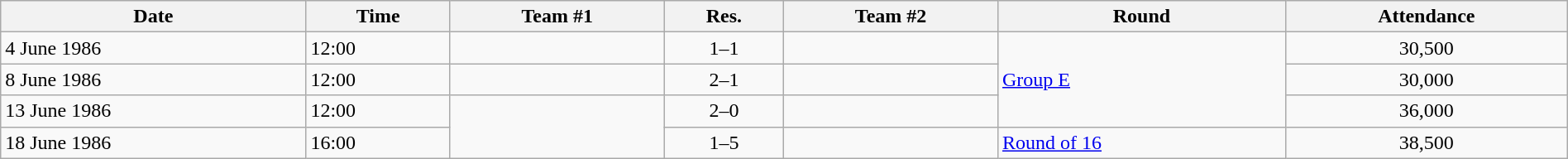<table class="wikitable" style="text-align:left; width:100%;">
<tr>
<th>Date</th>
<th>Time</th>
<th>Team #1</th>
<th>Res.</th>
<th>Team #2</th>
<th>Round</th>
<th>Attendance</th>
</tr>
<tr>
<td>4 June 1986</td>
<td>12:00</td>
<td></td>
<td style="text-align:center;">1–1</td>
<td></td>
<td rowspan="3"><a href='#'>Group E</a></td>
<td style="text-align:center;">30,500</td>
</tr>
<tr>
<td>8 June 1986</td>
<td>12:00</td>
<td></td>
<td style="text-align:center;">2–1</td>
<td></td>
<td style="text-align:center;">30,000</td>
</tr>
<tr>
<td>13 June 1986</td>
<td>12:00</td>
<td rowspan="2"></td>
<td style="text-align:center;">2–0</td>
<td></td>
<td style="text-align:center;">36,000</td>
</tr>
<tr>
<td>18 June 1986</td>
<td>16:00</td>
<td style="text-align:center;">1–5</td>
<td></td>
<td><a href='#'>Round of 16</a></td>
<td style="text-align:center;">38,500</td>
</tr>
</table>
